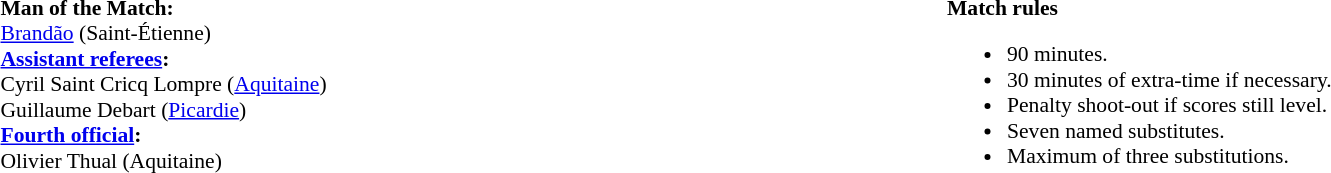<table width=100% style="font-size: 90%">
<tr>
<td width=50% valign="top"><br><strong>Man of the Match:</strong>
<br><a href='#'>Brandão</a> (Saint-Étienne)<br><strong><a href='#'>Assistant referees</a>:</strong>
<br>Cyril Saint Cricq Lompre (<a href='#'>Aquitaine</a>)
<br>Guillaume Debart (<a href='#'>Picardie</a>)
<br><strong><a href='#'>Fourth official</a>:</strong>
<br>Olivier Thual (Aquitaine)</td>
<td width=50% valign="top"><br><strong>Match rules</strong><ul><li>90 minutes.</li><li>30 minutes of extra-time if necessary.</li><li>Penalty shoot-out if scores still level.</li><li>Seven named substitutes.</li><li>Maximum of three substitutions.</li></ul></td>
</tr>
</table>
